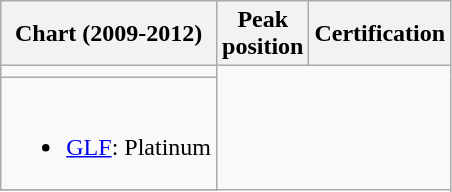<table class="wikitable sortable">
<tr>
<th>Chart (2009-2012)</th>
<th>Peak<br>position</th>
<th>Certification</th>
</tr>
<tr>
<td></td>
</tr>
<tr>
<td><br><ul><li><a href='#'>GLF</a>: Platinum</li></ul></td>
</tr>
<tr>
</tr>
</table>
